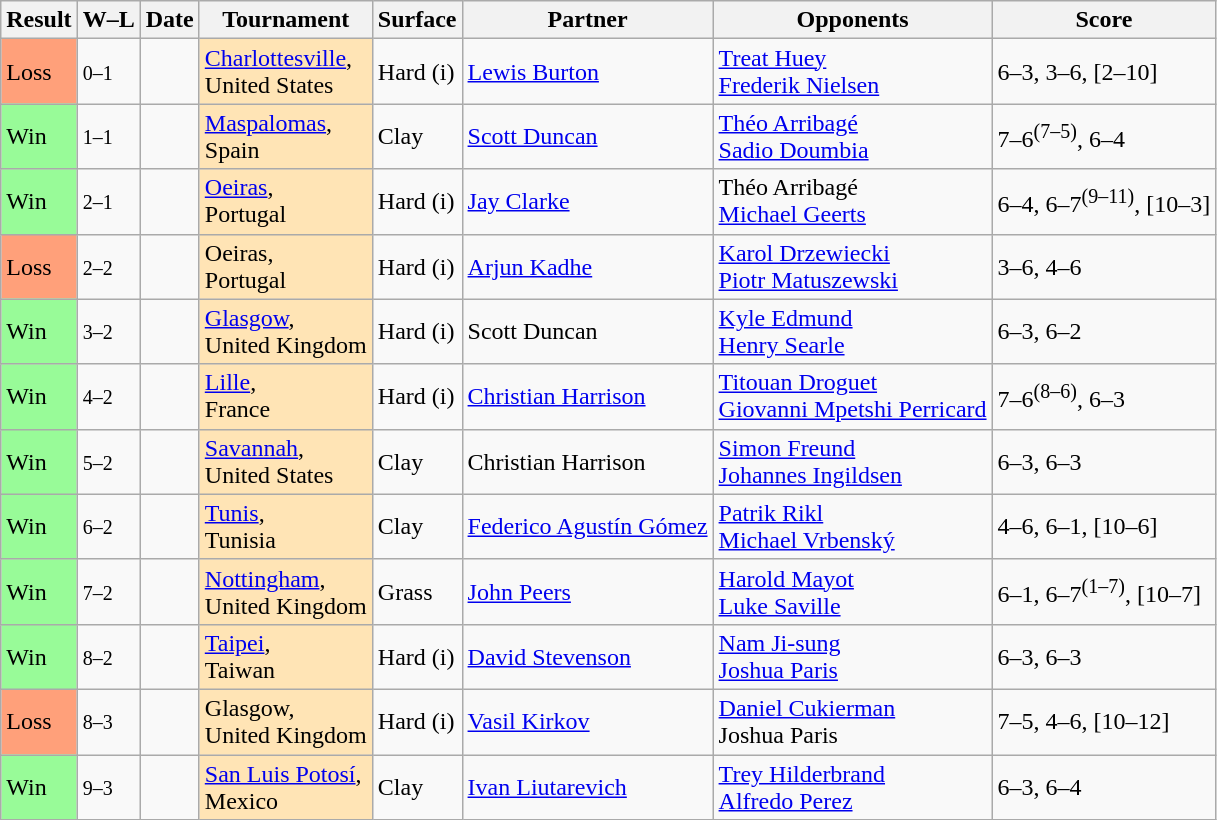<table class="sortable wikitable nowrap">
<tr>
<th>Result</th>
<th class="unsortable">W–L</th>
<th>Date</th>
<th>Tournament</th>
<th>Surface</th>
<th>Partner</th>
<th>Opponents</th>
<th class="unsortable">Score</th>
</tr>
<tr>
<td style="background:#ffa07a;">Loss</td>
<td><small>0–1</small></td>
<td><a href='#'></a></td>
<td style="background:moccasin;"><a href='#'>Charlottesville</a>, <br> United States</td>
<td>Hard (i)</td>
<td> <a href='#'>Lewis Burton</a></td>
<td> <a href='#'>Treat Huey</a><br> <a href='#'>Frederik Nielsen</a></td>
<td>6–3, 3–6, [2–10]</td>
</tr>
<tr>
<td style="background:#98fb98;">Win</td>
<td><small>1–1</small></td>
<td><a href='#'></a></td>
<td style="background:moccasin;"><a href='#'>Maspalomas</a>, <br> Spain</td>
<td>Clay</td>
<td> <a href='#'>Scott Duncan</a></td>
<td> <a href='#'>Théo Arribagé</a><br> <a href='#'>Sadio Doumbia</a></td>
<td>7–6<sup>(7–5)</sup>, 6–4</td>
</tr>
<tr>
<td style="background:#98fb98;">Win</td>
<td><small>2–1</small></td>
<td><a href='#'></a></td>
<td style="background:moccasin;"><a href='#'>Oeiras</a>, <br> Portugal</td>
<td>Hard (i)</td>
<td> <a href='#'>Jay Clarke</a></td>
<td> Théo Arribagé<br> <a href='#'>Michael Geerts</a></td>
<td>6–4, 6–7<sup>(9–11)</sup>, [10–3]</td>
</tr>
<tr>
<td style="background:#ffa07a;">Loss</td>
<td><small>2–2</small></td>
<td><a href='#'></a></td>
<td style="background:moccasin;">Oeiras, <br> Portugal</td>
<td>Hard (i)</td>
<td> <a href='#'>Arjun Kadhe</a></td>
<td> <a href='#'>Karol Drzewiecki</a><br> <a href='#'>Piotr Matuszewski</a></td>
<td>3–6, 4–6</td>
</tr>
<tr>
<td style="background:#98fb98;">Win</td>
<td><small>3–2</small></td>
<td><a href='#'></a></td>
<td style="background:moccasin;"><a href='#'>Glasgow</a>, <br> United Kingdom</td>
<td>Hard (i)</td>
<td> Scott Duncan</td>
<td> <a href='#'>Kyle Edmund</a><br> <a href='#'>Henry Searle</a></td>
<td>6–3, 6–2</td>
</tr>
<tr>
<td style="background:#98fb98;">Win</td>
<td><small>4–2</small></td>
<td><a href='#'></a></td>
<td style="background:moccasin;"><a href='#'>Lille</a>, <br> France</td>
<td>Hard (i)</td>
<td> <a href='#'>Christian Harrison</a></td>
<td> <a href='#'>Titouan Droguet</a><br> <a href='#'>Giovanni Mpetshi Perricard</a></td>
<td>7–6<sup>(8–6)</sup>, 6–3</td>
</tr>
<tr>
<td style="background:#98fb98;">Win</td>
<td><small>5–2</small></td>
<td><a href='#'></a></td>
<td style="background:moccasin;"><a href='#'>Savannah</a>, <br> United States</td>
<td>Clay</td>
<td> Christian Harrison</td>
<td> <a href='#'>Simon Freund</a><br> <a href='#'>Johannes Ingildsen</a></td>
<td>6–3, 6–3</td>
</tr>
<tr>
<td style="background:#98fb98;">Win</td>
<td><small>6–2</small></td>
<td><a href='#'></a></td>
<td style="background:moccasin;"><a href='#'>Tunis</a>, <br> Tunisia</td>
<td>Clay</td>
<td> <a href='#'>Federico Agustín Gómez</a></td>
<td> <a href='#'>Patrik Rikl</a><br> <a href='#'>Michael Vrbenský</a></td>
<td>4–6, 6–1, [10–6]</td>
</tr>
<tr>
<td style="background:#98fb98;">Win</td>
<td><small>7–2</small></td>
<td><a href='#'></a></td>
<td style="background:moccasin;"><a href='#'>Nottingham</a>, <br> United Kingdom</td>
<td>Grass</td>
<td> <a href='#'>John Peers</a></td>
<td> <a href='#'>Harold Mayot</a><br> <a href='#'>Luke Saville</a></td>
<td>6–1, 6–7<sup>(1–7)</sup>, [10–7]</td>
</tr>
<tr>
<td style="background:#98fb98;">Win</td>
<td><small>8–2</small></td>
<td><a href='#'></a></td>
<td style="background:moccasin;"><a href='#'>Taipei</a>, <br> Taiwan</td>
<td>Hard (i)</td>
<td> <a href='#'>David Stevenson</a></td>
<td> <a href='#'>Nam Ji-sung</a><br> <a href='#'>Joshua Paris</a></td>
<td>6–3, 6–3</td>
</tr>
<tr>
<td style="background:#ffa07a;">Loss</td>
<td><small>8–3</small></td>
<td><a href='#'></a></td>
<td style="background:moccasin;">Glasgow, <br> United Kingdom</td>
<td>Hard (i)</td>
<td> <a href='#'>Vasil Kirkov</a></td>
<td> <a href='#'>Daniel Cukierman</a><br> Joshua Paris</td>
<td>7–5, 4–6, [10–12]</td>
</tr>
<tr>
<td style="background:#98fb98;">Win</td>
<td><small>9–3</small></td>
<td><a href='#'></a></td>
<td style="background:moccasin;"><a href='#'>San Luis Potosí</a>, <br> Mexico</td>
<td>Clay</td>
<td> <a href='#'>Ivan Liutarevich</a></td>
<td> <a href='#'>Trey Hilderbrand</a><br> <a href='#'>Alfredo Perez</a></td>
<td>6–3, 6–4</td>
</tr>
</table>
